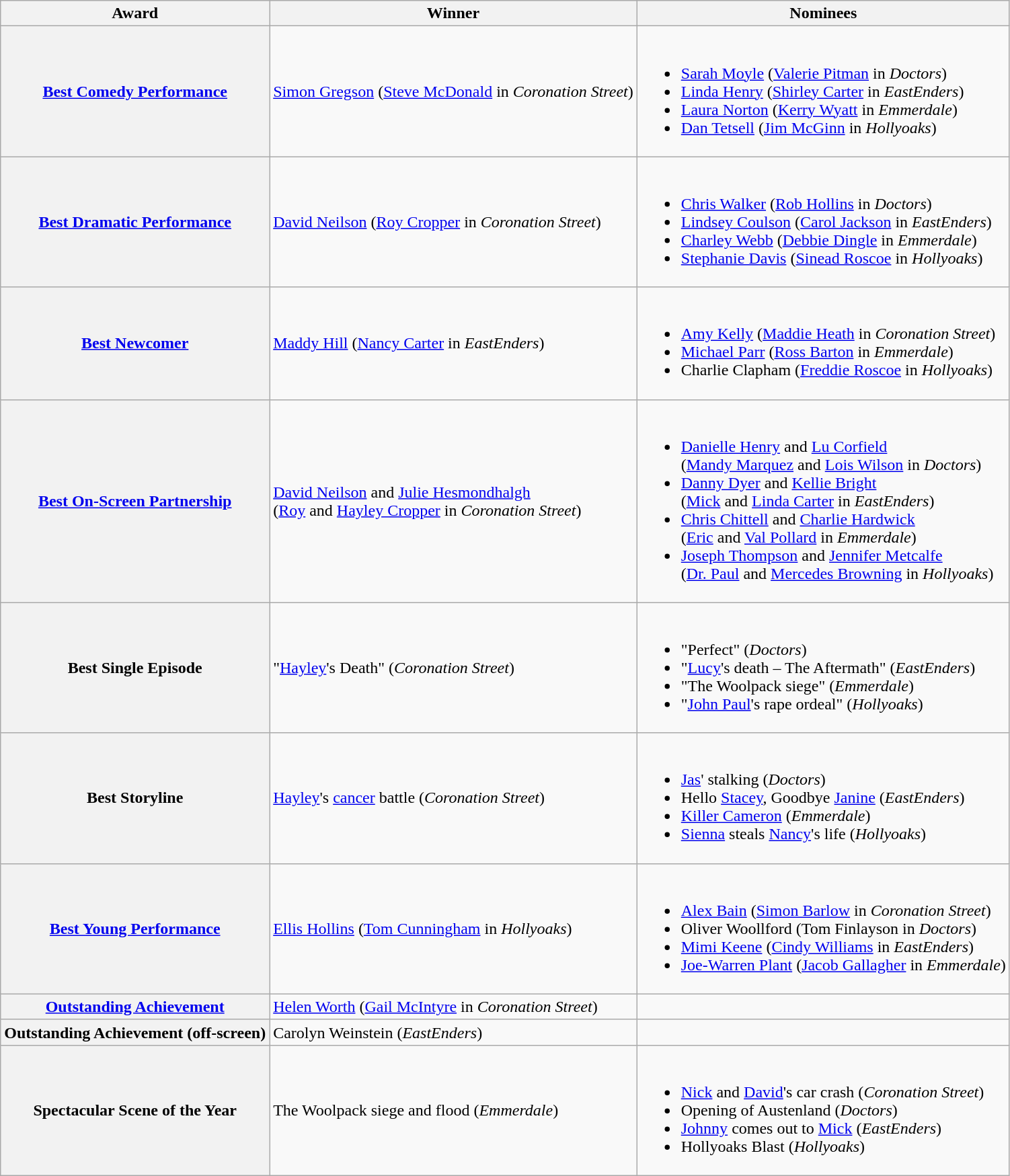<table class="wikitable">
<tr>
<th>Award</th>
<th>Winner</th>
<th>Nominees</th>
</tr>
<tr>
<th scope="row"><a href='#'>Best Comedy Performance</a></th>
<td><a href='#'>Simon Gregson</a> (<a href='#'>Steve McDonald</a> in <em>Coronation Street</em>)</td>
<td><br><ul><li><a href='#'>Sarah Moyle</a> (<a href='#'>Valerie Pitman</a> in <em>Doctors</em>)</li><li><a href='#'>Linda Henry</a> (<a href='#'>Shirley Carter</a> in <em>EastEnders</em>)</li><li><a href='#'>Laura Norton</a> (<a href='#'>Kerry Wyatt</a> in <em>Emmerdale</em>)</li><li><a href='#'>Dan Tetsell</a> (<a href='#'>Jim McGinn</a> in <em>Hollyoaks</em>)</li></ul></td>
</tr>
<tr>
<th scope="row"><a href='#'>Best Dramatic Performance</a></th>
<td><a href='#'>David Neilson</a> (<a href='#'>Roy Cropper</a> in <em>Coronation Street</em>)</td>
<td><br><ul><li><a href='#'>Chris Walker</a> (<a href='#'>Rob Hollins</a> in <em>Doctors</em>)</li><li><a href='#'>Lindsey Coulson</a> (<a href='#'>Carol Jackson</a> in <em>EastEnders</em>)</li><li><a href='#'>Charley Webb</a> (<a href='#'>Debbie Dingle</a> in <em>Emmerdale</em>)</li><li><a href='#'>Stephanie Davis</a> (<a href='#'>Sinead Roscoe</a> in <em>Hollyoaks</em>)</li></ul></td>
</tr>
<tr>
<th scope="row"><a href='#'>Best Newcomer</a></th>
<td><a href='#'>Maddy Hill</a> (<a href='#'>Nancy Carter</a> in <em>EastEnders</em>)</td>
<td><br><ul><li><a href='#'>Amy Kelly</a> (<a href='#'>Maddie Heath</a> in <em>Coronation Street</em>)</li><li><a href='#'>Michael Parr</a> (<a href='#'>Ross Barton</a> in <em>Emmerdale</em>)</li><li>Charlie Clapham (<a href='#'>Freddie Roscoe</a> in <em>Hollyoaks</em>)</li></ul></td>
</tr>
<tr>
<th scope="row"><a href='#'>Best On-Screen Partnership</a></th>
<td><a href='#'>David Neilson</a> and <a href='#'>Julie Hesmondhalgh</a><br>(<a href='#'>Roy</a> and <a href='#'>Hayley Cropper</a> in <em>Coronation Street</em>)</td>
<td><br><ul><li><a href='#'>Danielle Henry</a> and <a href='#'>Lu Corfield</a><br>(<a href='#'>Mandy Marquez</a> and <a href='#'>Lois Wilson</a> in <em>Doctors</em>)</li><li><a href='#'>Danny Dyer</a> and <a href='#'>Kellie Bright</a><br>(<a href='#'>Mick</a> and <a href='#'>Linda Carter</a> in <em>EastEnders</em>)</li><li><a href='#'>Chris Chittell</a> and <a href='#'>Charlie Hardwick</a><br>(<a href='#'>Eric</a> and <a href='#'>Val Pollard</a> in <em>Emmerdale</em>)</li><li><a href='#'>Joseph Thompson</a> and <a href='#'>Jennifer Metcalfe</a><br>(<a href='#'>Dr. Paul</a> and <a href='#'>Mercedes Browning</a> in <em>Hollyoaks</em>)</li></ul></td>
</tr>
<tr>
<th scope="row">Best Single Episode</th>
<td>"<a href='#'>Hayley</a>'s Death" (<em>Coronation Street</em>)</td>
<td><br><ul><li>"Perfect" (<em>Doctors</em>)</li><li>"<a href='#'>Lucy</a>'s death – The Aftermath" (<em>EastEnders</em>)</li><li>"The Woolpack siege" (<em>Emmerdale</em>)</li><li>"<a href='#'>John Paul</a>'s rape ordeal" (<em>Hollyoaks</em>)</li></ul></td>
</tr>
<tr>
<th scope="row">Best Storyline</th>
<td><a href='#'>Hayley</a>'s <a href='#'>cancer</a> battle (<em>Coronation Street</em>)</td>
<td><br><ul><li><a href='#'>Jas</a>' stalking (<em>Doctors</em>)</li><li>Hello <a href='#'>Stacey</a>, Goodbye <a href='#'>Janine</a> (<em>EastEnders</em>)</li><li><a href='#'>Killer Cameron</a> (<em>Emmerdale</em>)</li><li><a href='#'>Sienna</a> steals <a href='#'>Nancy</a>'s life (<em>Hollyoaks</em>)</li></ul></td>
</tr>
<tr>
<th scope="row"><a href='#'>Best Young Performance</a></th>
<td><a href='#'>Ellis Hollins</a> (<a href='#'>Tom Cunningham</a> in <em>Hollyoaks</em>)</td>
<td><br><ul><li><a href='#'>Alex Bain</a> (<a href='#'>Simon Barlow</a> in <em>Coronation Street</em>)</li><li>Oliver Woollford (Tom Finlayson in <em>Doctors</em>)</li><li><a href='#'>Mimi Keene</a> (<a href='#'>Cindy Williams</a> in <em>EastEnders</em>)</li><li><a href='#'>Joe-Warren Plant</a> (<a href='#'>Jacob Gallagher</a> in <em>Emmerdale</em>)</li></ul></td>
</tr>
<tr>
<th scope="row"><a href='#'>Outstanding Achievement</a></th>
<td><a href='#'>Helen Worth</a> (<a href='#'>Gail McIntyre</a> in <em>Coronation Street</em>)</td>
<td></td>
</tr>
<tr>
<th scope="row">Outstanding Achievement (off-screen)</th>
<td>Carolyn Weinstein (<em>EastEnders</em>)</td>
<td></td>
</tr>
<tr>
<th scope="row">Spectacular Scene of the Year</th>
<td>The Woolpack siege and flood (<em>Emmerdale</em>)</td>
<td><br><ul><li><a href='#'>Nick</a> and <a href='#'>David</a>'s car crash (<em>Coronation Street</em>)</li><li>Opening of Austenland (<em>Doctors</em>)</li><li><a href='#'>Johnny</a> comes out to <a href='#'>Mick</a> (<em>EastEnders</em>)</li><li>Hollyoaks Blast (<em>Hollyoaks</em>)</li></ul></td>
</tr>
</table>
